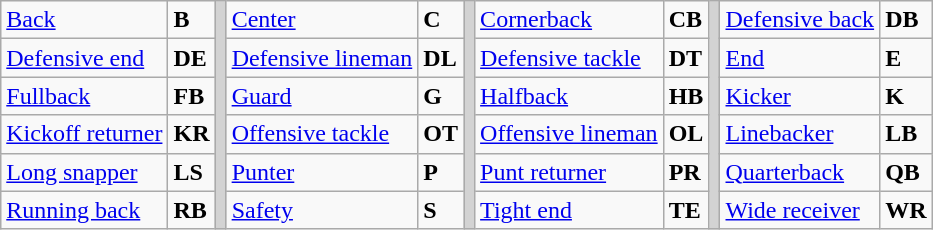<table class="wikitable">
<tr>
<td><a href='#'>Back</a></td>
<td><strong>B</strong></td>
<td rowSpan="6" style="background-color:lightgrey;"></td>
<td><a href='#'>Center</a></td>
<td><strong>C</strong></td>
<td rowSpan="6" style="background-color:lightgrey;"></td>
<td><a href='#'>Cornerback</a></td>
<td><strong>CB</strong></td>
<td rowSpan="6" style="background-color:lightgrey;"></td>
<td><a href='#'>Defensive back</a></td>
<td><strong>DB</strong></td>
</tr>
<tr>
<td><a href='#'>Defensive end</a></td>
<td><strong>DE</strong></td>
<td><a href='#'>Defensive lineman</a></td>
<td><strong>DL</strong></td>
<td><a href='#'>Defensive tackle</a></td>
<td><strong>DT</strong></td>
<td><a href='#'>End</a></td>
<td><strong>E</strong></td>
</tr>
<tr>
<td><a href='#'>Fullback</a></td>
<td><strong>FB</strong></td>
<td><a href='#'>Guard</a></td>
<td><strong>G</strong></td>
<td><a href='#'>Halfback</a></td>
<td><strong>HB</strong></td>
<td><a href='#'>Kicker</a></td>
<td><strong>K</strong></td>
</tr>
<tr>
<td><a href='#'>Kickoff returner</a></td>
<td><strong>KR</strong></td>
<td><a href='#'>Offensive tackle</a></td>
<td><strong>OT</strong></td>
<td><a href='#'>Offensive lineman</a></td>
<td><strong>OL</strong></td>
<td><a href='#'>Linebacker</a></td>
<td><strong>LB</strong></td>
</tr>
<tr>
<td><a href='#'>Long snapper</a></td>
<td><strong>LS</strong></td>
<td><a href='#'>Punter</a></td>
<td><strong>P</strong></td>
<td><a href='#'>Punt returner</a></td>
<td><strong>PR</strong></td>
<td><a href='#'>Quarterback</a></td>
<td><strong>QB</strong></td>
</tr>
<tr>
<td><a href='#'>Running back</a></td>
<td><strong>RB</strong></td>
<td><a href='#'>Safety</a></td>
<td><strong>S</strong></td>
<td><a href='#'>Tight end</a></td>
<td><strong>TE</strong></td>
<td><a href='#'>Wide receiver</a></td>
<td><strong>WR</strong></td>
</tr>
</table>
